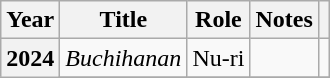<table class="wikitable sortable plainrowheaders">
<tr>
<th scope="col">Year</th>
<th scope="col">Title</th>
<th scope="col">Role</th>
<th scope="col" class="unsortable">Notes</th>
<th scope="col" class="unsortable"></th>
</tr>
<tr>
<th rowspan="2" scope="row">2024</th>
<td><em>Buchihanan</em></td>
<td>Nu-ri</td>
<td></td>
<td style="text-align:center;"></td>
</tr>
<tr>
</tr>
</table>
